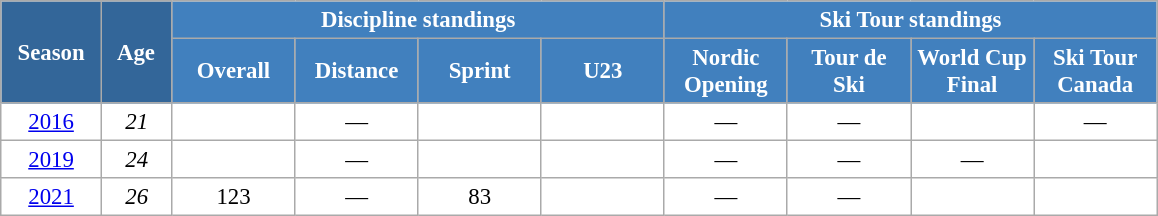<table class="wikitable" style="font-size:95%; text-align:center; border:grey solid 1px; border-collapse:collapse; background:#ffffff;">
<tr>
<th style="background-color:#369; color:white; width:60px;" rowspan="2"> Season </th>
<th style="background-color:#369; color:white; width:40px;" rowspan="2"> Age </th>
<th style="background-color:#4180be; color:white;" colspan="4">Discipline standings</th>
<th style="background-color:#4180be; color:white;" colspan="4">Ski Tour standings</th>
</tr>
<tr>
<th style="background-color:#4180be; color:white; width:75px;">Overall</th>
<th style="background-color:#4180be; color:white; width:75px;">Distance</th>
<th style="background-color:#4180be; color:white; width:75px;">Sprint</th>
<th style="background-color:#4180be; color:white; width:75px;">U23</th>
<th style="background-color:#4180be; color:white; width:75px;">Nordic<br>Opening</th>
<th style="background-color:#4180be; color:white; width:75px;">Tour de<br>Ski</th>
<th style="background-color:#4180be; color:white; width:75px;">World Cup<br>Final</th>
<th style="background-color:#4180be; color:white; width:75px;">Ski Tour<br>Canada</th>
</tr>
<tr>
<td><a href='#'>2016</a></td>
<td><em>21</em></td>
<td></td>
<td>—</td>
<td></td>
<td></td>
<td>—</td>
<td>—</td>
<td></td>
<td>—</td>
</tr>
<tr>
<td><a href='#'>2019</a></td>
<td><em>24</em></td>
<td></td>
<td>—</td>
<td></td>
<td></td>
<td>—</td>
<td>—</td>
<td>—</td>
<td></td>
</tr>
<tr>
<td><a href='#'>2021</a></td>
<td><em>26</em></td>
<td>123</td>
<td>—</td>
<td>83</td>
<td></td>
<td>—</td>
<td>—</td>
<td></td>
<td></td>
</tr>
</table>
